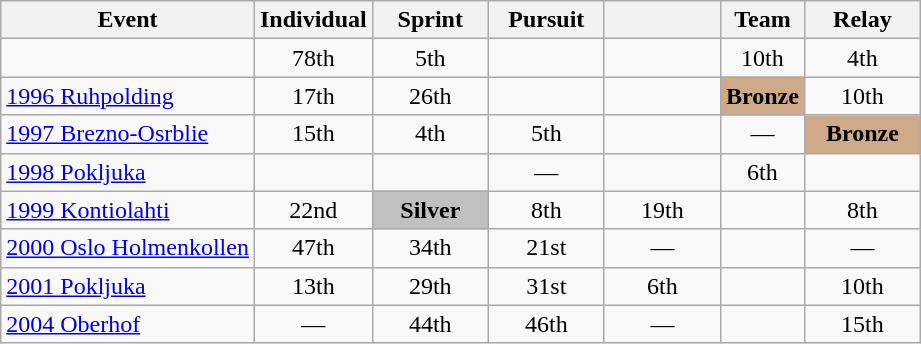<table class="wikitable" style="text-align: center;">
<tr ">
<th>Event</th>
<th style="width:70px;">Individual</th>
<th style="width:70px;">Sprint</th>
<th style="width:70px;">Pursuit</th>
<th style="width:70px;"></th>
<th>Team</th>
<th style="width:70px;">Relay</th>
</tr>
<tr>
<td align=left></td>
<td>78th</td>
<td>5th</td>
<td></td>
<td></td>
<td>10th</td>
<td>4th</td>
</tr>
<tr>
<td align=left> <a href='#'>1996 Ruhpolding</a></td>
<td>17th</td>
<td>26th</td>
<td></td>
<td></td>
<td style="background:#cfaa88;"><strong>Bronze</strong></td>
<td>10th</td>
</tr>
<tr>
<td align=left> <a href='#'>1997 Brezno-Osrblie</a></td>
<td>15th</td>
<td>4th</td>
<td>5th</td>
<td></td>
<td>—</td>
<td style="background:#cfaa88;"><strong>Bronze</strong></td>
</tr>
<tr>
<td align=left> <a href='#'>1998 Pokljuka</a></td>
<td></td>
<td></td>
<td>—</td>
<td></td>
<td>6th</td>
<td></td>
</tr>
<tr>
<td align=left> <a href='#'>1999 Kontiolahti</a></td>
<td>22nd</td>
<td style="background:silver;"><strong>Silver</strong></td>
<td>8th</td>
<td>19th</td>
<td></td>
<td>8th</td>
</tr>
<tr>
<td align=left> <a href='#'>2000 Oslo Holmenkollen</a></td>
<td>47th</td>
<td>34th</td>
<td>21st</td>
<td>—</td>
<td></td>
<td>—</td>
</tr>
<tr>
<td align=left> <a href='#'>2001 Pokljuka</a></td>
<td>13th</td>
<td>29th</td>
<td>31st</td>
<td>6th</td>
<td></td>
<td>10th</td>
</tr>
<tr>
<td align=left> <a href='#'>2004 Oberhof</a></td>
<td>—</td>
<td>44th</td>
<td>46th</td>
<td>—</td>
<td></td>
<td>15th</td>
</tr>
</table>
